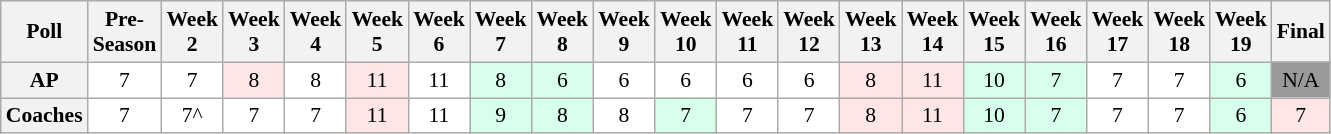<table class="wikitable" style="white-space:nowrap;font-size:90%">
<tr>
<th>Poll</th>
<th>Pre-<br>Season</th>
<th>Week<br>2</th>
<th>Week<br>3</th>
<th>Week<br>4</th>
<th>Week<br>5</th>
<th>Week<br>6</th>
<th>Week<br>7</th>
<th>Week<br>8</th>
<th>Week<br>9</th>
<th>Week<br>10</th>
<th>Week<br>11</th>
<th>Week<br>12</th>
<th>Week<br>13</th>
<th>Week<br>14</th>
<th>Week<br>15</th>
<th>Week<br>16</th>
<th>Week<br>17</th>
<th>Week<br>18</th>
<th>Week<br>19</th>
<th>Final</th>
</tr>
<tr style="text-align:center;">
<th>AP</th>
<td style="background:#FFF;">7</td>
<td style="background:#FFF;">7</td>
<td style="background:#FFE6E6;">8</td>
<td style="background:#FFF;">8</td>
<td style="background:#FFE6E6;">11</td>
<td style="background:#FFF;">11</td>
<td style="background:#D8FFEB;">8</td>
<td style="background:#D8FFEB;">6</td>
<td style="background:#FFF;">6</td>
<td style="background:#FFF;">6</td>
<td style="background:#FFF;">6</td>
<td style="background:#FFF;">6</td>
<td style="background:#FFE6E6;">8</td>
<td style="background:#FFE6E6;">11</td>
<td style="background:#D8FFEB;">10</td>
<td style="background:#D8FFEB;">7</td>
<td style="background:#FFF;">7</td>
<td style="background:#FFF;">7</td>
<td style="background:#D8FFEB;">6</td>
<td style="background:#999;">N/A</td>
</tr>
<tr style="text-align:center;">
<th>Coaches</th>
<td style="background:#FFF;">7</td>
<td style="background:#FFF;">7^</td>
<td style="background:#FFF;">7</td>
<td style="background:#FFF;">7</td>
<td style="background:#FFE6E6;">11</td>
<td style="background:#FFF;">11</td>
<td style="background:#D8FFEB;">9</td>
<td style="background:#D8FFEB;">8</td>
<td style="background:#FFF;">8</td>
<td style="background:#D8FFEB;">7</td>
<td style="background:#FFF;">7</td>
<td style="background:#FFF;">7</td>
<td style="background:#FFE6E6;">8</td>
<td style="background:#FFE6E6;">11</td>
<td style="background:#D8FFEB;">10</td>
<td style="background:#D8FFEB;">7</td>
<td style="background:#FFF;">7</td>
<td style="background:#FFF;">7</td>
<td style="background:#D8FFEB;">6</td>
<td style="background:#FFE6E6;">7</td>
</tr>
</table>
